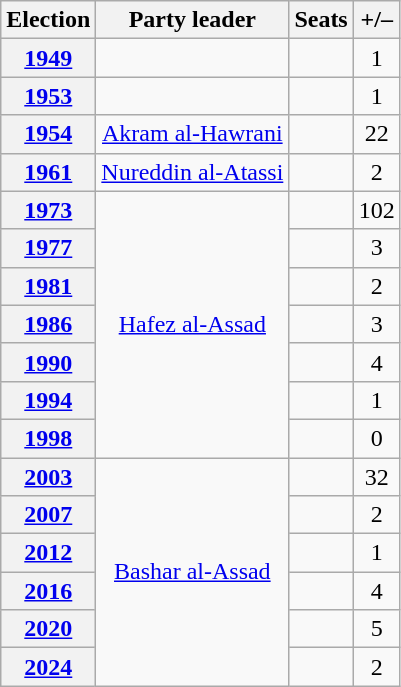<table class="wikitable" style="text-align:center">
<tr>
<th>Election</th>
<th>Party leader</th>
<th>Seats</th>
<th>+/–</th>
</tr>
<tr>
<th><a href='#'>1949</a></th>
<td></td>
<td></td>
<td> 1</td>
</tr>
<tr>
<th><a href='#'>1953</a></th>
<td></td>
<td></td>
<td> 1</td>
</tr>
<tr>
<th><a href='#'>1954</a></th>
<td><a href='#'>Akram al-Hawrani</a></td>
<td></td>
<td> 22</td>
</tr>
<tr>
<th><a href='#'>1961</a></th>
<td><a href='#'>Nureddin al-Atassi</a></td>
<td></td>
<td> 2</td>
</tr>
<tr>
<th><a href='#'>1973</a></th>
<td rowspan="7"><a href='#'>Hafez al-Assad</a></td>
<td></td>
<td> 102</td>
</tr>
<tr>
<th><a href='#'>1977</a></th>
<td></td>
<td> 3</td>
</tr>
<tr>
<th><a href='#'>1981</a></th>
<td></td>
<td> 2</td>
</tr>
<tr>
<th><a href='#'>1986</a></th>
<td></td>
<td> 3</td>
</tr>
<tr>
<th><a href='#'>1990</a></th>
<td></td>
<td> 4</td>
</tr>
<tr>
<th><a href='#'>1994</a></th>
<td></td>
<td> 1</td>
</tr>
<tr>
<th><a href='#'>1998</a></th>
<td></td>
<td> 0</td>
</tr>
<tr>
<th><a href='#'>2003</a></th>
<td rowspan="6"><a href='#'>Bashar al-Assad</a></td>
<td></td>
<td> 32</td>
</tr>
<tr>
<th><a href='#'>2007</a></th>
<td></td>
<td> 2</td>
</tr>
<tr>
<th><a href='#'>2012</a></th>
<td></td>
<td> 1</td>
</tr>
<tr>
<th><a href='#'>2016</a></th>
<td></td>
<td> 4</td>
</tr>
<tr>
<th><a href='#'>2020</a></th>
<td></td>
<td> 5</td>
</tr>
<tr>
<th><a href='#'>2024</a></th>
<td></td>
<td> 2</td>
</tr>
</table>
